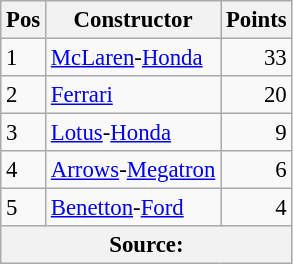<table class="wikitable" style="font-size: 95%;">
<tr>
<th>Pos</th>
<th>Constructor</th>
<th>Points</th>
</tr>
<tr>
<td>1</td>
<td> <a href='#'>McLaren</a>-<a href='#'>Honda</a></td>
<td align=right>33</td>
</tr>
<tr>
<td>2</td>
<td> <a href='#'>Ferrari</a></td>
<td align=right>20</td>
</tr>
<tr>
<td>3</td>
<td> <a href='#'>Lotus</a>-<a href='#'>Honda</a></td>
<td align=right>9</td>
</tr>
<tr>
<td>4</td>
<td> <a href='#'>Arrows</a>-<a href='#'>Megatron</a></td>
<td align=right>6</td>
</tr>
<tr>
<td>5</td>
<td> <a href='#'>Benetton</a>-<a href='#'>Ford</a></td>
<td align=right>4</td>
</tr>
<tr>
<th colspan=4>Source: </th>
</tr>
</table>
